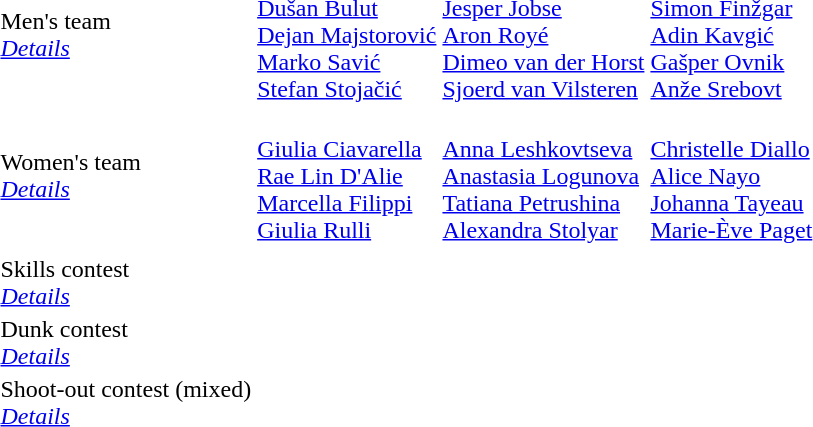<table>
<tr>
<td>Men's team<br><em><a href='#'>Details</a></em></td>
<td align=left><br><a href='#'>Dušan Bulut</a><br><a href='#'>Dejan Majstorović</a><br><a href='#'>Marko Savić</a><br><a href='#'>Stefan Stojačić</a></td>
<td align=left><br><a href='#'>Jesper Jobse</a><br><a href='#'>Aron Royé</a><br><a href='#'>Dimeo van der Horst</a><br><a href='#'>Sjoerd van Vilsteren</a></td>
<td align=left><br><a href='#'>Simon Finžgar</a><br><a href='#'>Adin Kavgić</a><br><a href='#'>Gašper Ovnik</a><br><a href='#'>Anže Srebovt</a></td>
</tr>
<tr>
<td>Women's team<br><em><a href='#'>Details</a></em></td>
<td align=left><br><a href='#'>Giulia Ciavarella</a><br><a href='#'>Rae Lin D'Alie</a><br><a href='#'>Marcella Filippi</a><br><a href='#'>Giulia Rulli</a></td>
<td align=left><br><a href='#'>Anna Leshkovtseva</a><br><a href='#'>Anastasia Logunova</a><br><a href='#'>Tatiana Petrushina</a><br><a href='#'>Alexandra Stolyar</a></td>
<td align=left><br><a href='#'>Christelle Diallo</a><br><a href='#'>Alice Nayo</a><br><a href='#'>Johanna Tayeau</a><br><a href='#'>Marie-Ève Paget</a></td>
</tr>
<tr>
<td colspan=4></td>
</tr>
<tr>
<td>Skills contest<br><em><a href='#'>Details</a></em></td>
<td></td>
<td></td>
<td></td>
</tr>
<tr>
<td>Dunk contest<br><em><a href='#'>Details</a></em></td>
<td></td>
<td></td>
<td></td>
</tr>
<tr>
<td>Shoot-out contest (mixed)<br><em><a href='#'>Details</a></em></td>
<td></td>
<td></td>
<td></td>
</tr>
</table>
